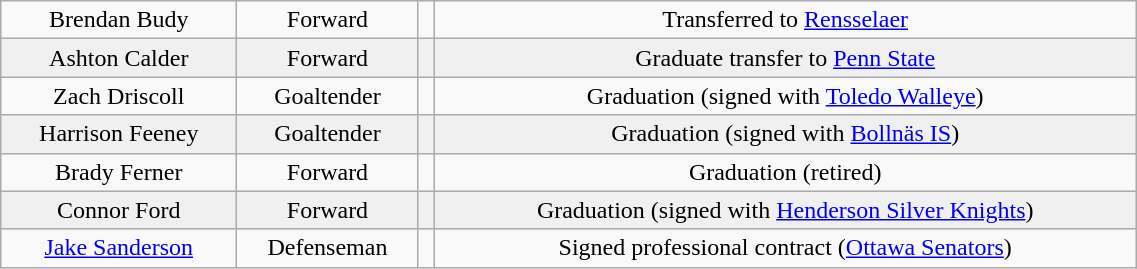<table class="wikitable" width="60%">
<tr align="center" bgcolor="">
<td>Brendan Budy</td>
<td>Forward</td>
<td></td>
<td>Transferred to <a href='#'>Rensselaer</a></td>
</tr>
<tr align="center" bgcolor="f0f0f0">
<td>Ashton Calder</td>
<td>Forward</td>
<td></td>
<td>Graduate transfer to <a href='#'>Penn State</a></td>
</tr>
<tr align="center" bgcolor="">
<td>Zach Driscoll</td>
<td>Goaltender</td>
<td></td>
<td>Graduation (signed with <a href='#'>Toledo Walleye</a>)</td>
</tr>
<tr align="center" bgcolor="f0f0f0">
<td>Harrison Feeney</td>
<td>Goaltender</td>
<td></td>
<td>Graduation (signed with <a href='#'>Bollnäs IS</a>)</td>
</tr>
<tr align="center" bgcolor="">
<td>Brady Ferner</td>
<td>Forward</td>
<td></td>
<td>Graduation (retired)</td>
</tr>
<tr align="center" bgcolor="f0f0f0">
<td>Connor Ford</td>
<td>Forward</td>
<td></td>
<td>Graduation (signed with <a href='#'>Henderson Silver Knights</a>)</td>
</tr>
<tr align="center" bgcolor="">
<td><a href='#'>Jake Sanderson</a></td>
<td>Defenseman</td>
<td></td>
<td>Signed professional contract (<a href='#'>Ottawa Senators</a>)</td>
</tr>
</table>
